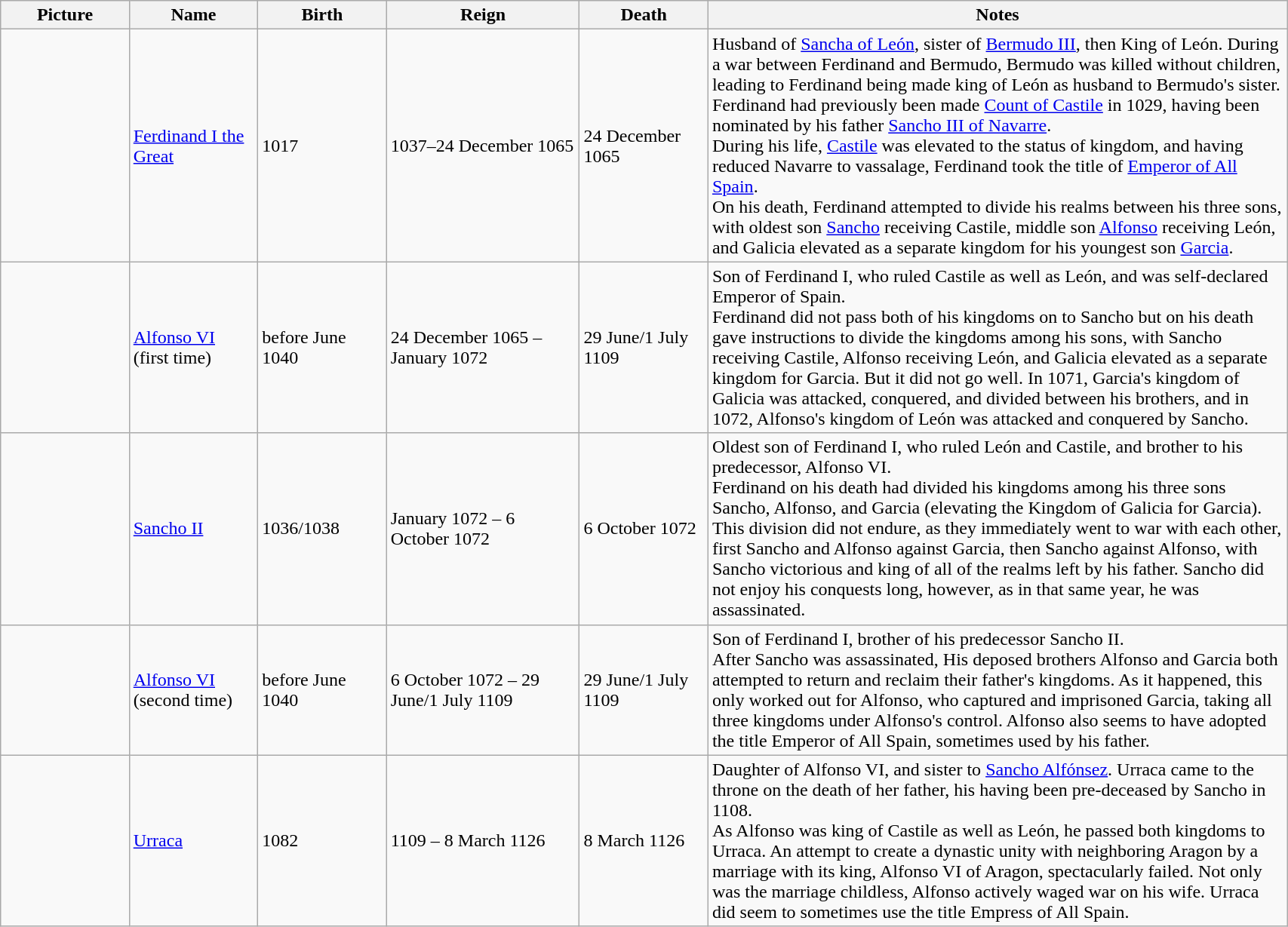<table width=90% class="wikitable">
<tr>
<th style="width: 10%">Picture</th>
<th style="width: 10%">Name</th>
<th style="width: 10%">Birth</th>
<th style="width: 15%">Reign</th>
<th style="width: 10%">Death</th>
<th style="width: 45%">Notes</th>
</tr>
<tr>
<td></td>
<td><a href='#'>Ferdinand I the Great</a></td>
<td>1017</td>
<td>1037–24 December 1065</td>
<td>24 December 1065</td>
<td>Husband of <a href='#'>Sancha of León</a>, sister of <a href='#'>Bermudo III</a>, then King of León. During a war between Ferdinand and Bermudo, Bermudo was killed without children, leading to Ferdinand being made king of León as husband to Bermudo's sister.<br>Ferdinand had previously been made  <a href='#'>Count of Castile</a> in 1029, having been nominated by his father <a href='#'>Sancho III of Navarre</a>.<br>During his life, <a href='#'>Castile</a> was elevated to the status of kingdom, and having reduced Navarre to vassalage, Ferdinand took the title of <a href='#'>Emperor of All Spain</a>.<br>On his death, Ferdinand attempted to divide his realms between his three sons, with oldest son <a href='#'>Sancho</a> receiving Castile, middle son <a href='#'>Alfonso</a> receiving León, and Galicia elevated as a separate kingdom for his youngest son <a href='#'>Garcia</a>.</td>
</tr>
<tr>
<td></td>
<td><a href='#'>Alfonso VI</a><br>(first time)</td>
<td>before June 1040</td>
<td>24 December 1065 – January 1072</td>
<td>29 June/1 July 1109</td>
<td>Son of Ferdinand I, who ruled Castile as well as León, and was self-declared Emperor of Spain.<br>Ferdinand did not pass both of his kingdoms on to Sancho but on his death gave instructions to divide the kingdoms among his sons, with Sancho receiving Castile, Alfonso receiving León, and Galicia elevated as a separate kingdom for Garcia. But it did not go well. In 1071, Garcia's kingdom of Galicia was attacked, conquered, and divided between his brothers, and in 1072,  Alfonso's kingdom of León was attacked and conquered by Sancho.</td>
</tr>
<tr>
<td></td>
<td><a href='#'>Sancho II</a></td>
<td>1036/1038</td>
<td>January 1072 – 6 October 1072</td>
<td>6 October 1072</td>
<td>Oldest son of Ferdinand I, who ruled León and Castile, and brother to his predecessor, Alfonso VI.<br>Ferdinand on his death had divided his kingdoms among his three sons Sancho, Alfonso, and Garcia (elevating the Kingdom of Galicia for Garcia). This division did not endure, as they immediately went to war with each other, first Sancho and Alfonso against Garcia, then Sancho against Alfonso, with Sancho victorious and king of all of the realms left by his father. Sancho did not enjoy his conquests long, however, as in that same year, he was assassinated.</td>
</tr>
<tr>
<td></td>
<td><a href='#'>Alfonso VI</a><br>(second time)</td>
<td>before June 1040</td>
<td>6 October 1072 – 29 June/1 July 1109</td>
<td>29 June/1 July 1109</td>
<td>Son of Ferdinand I, brother of his predecessor Sancho II.<br>After Sancho was assassinated, His deposed brothers Alfonso and Garcia both attempted to return and reclaim their father's kingdoms. As it happened, this only worked out for Alfonso, who captured and imprisoned Garcia, taking all three kingdoms under Alfonso's control. Alfonso also seems to have adopted the title Emperor of All Spain, sometimes used by his father.</td>
</tr>
<tr>
<td></td>
<td><a href='#'>Urraca</a></td>
<td>1082</td>
<td>1109 – 8 March 1126</td>
<td>8 March 1126</td>
<td>Daughter of Alfonso VI, and sister to <a href='#'>Sancho Alfónsez</a>. Urraca came to the throne on the death of her father, his having been pre-deceased by Sancho in 1108.<br>As Alfonso was king of Castile as well as León, he passed both kingdoms to Urraca. An attempt to create a dynastic unity  with neighboring Aragon by a marriage with its king, Alfonso VI of Aragon, spectacularly failed. Not only was the marriage childless, Alfonso actively waged war on his wife. Urraca did seem to sometimes use the title Empress of All Spain.</td>
</tr>
</table>
